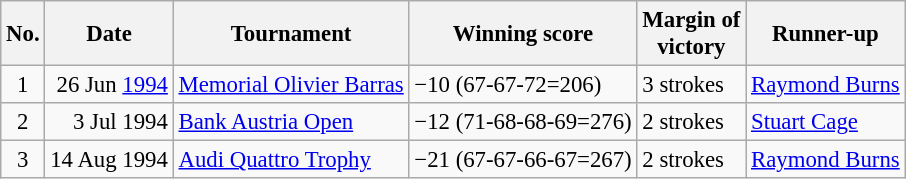<table class="wikitable" style="font-size:95%;">
<tr>
<th>No.</th>
<th>Date</th>
<th>Tournament</th>
<th>Winning score</th>
<th>Margin of<br>victory</th>
<th>Runner-up</th>
</tr>
<tr>
<td align=center>1</td>
<td align=right>26 Jun <a href='#'>1994</a></td>
<td><a href='#'>Memorial Olivier Barras</a></td>
<td>−10 (67-67-72=206)</td>
<td>3 strokes</td>
<td> <a href='#'>Raymond Burns</a></td>
</tr>
<tr>
<td align=center>2</td>
<td align=right>3 Jul 1994</td>
<td><a href='#'>Bank Austria Open</a></td>
<td>−12 (71-68-68-69=276)</td>
<td>2 strokes</td>
<td> <a href='#'>Stuart Cage</a></td>
</tr>
<tr>
<td align=center>3</td>
<td align=right>14 Aug 1994</td>
<td><a href='#'>Audi Quattro Trophy</a></td>
<td>−21 (67-67-66-67=267)</td>
<td>2 strokes</td>
<td> <a href='#'>Raymond Burns</a></td>
</tr>
</table>
